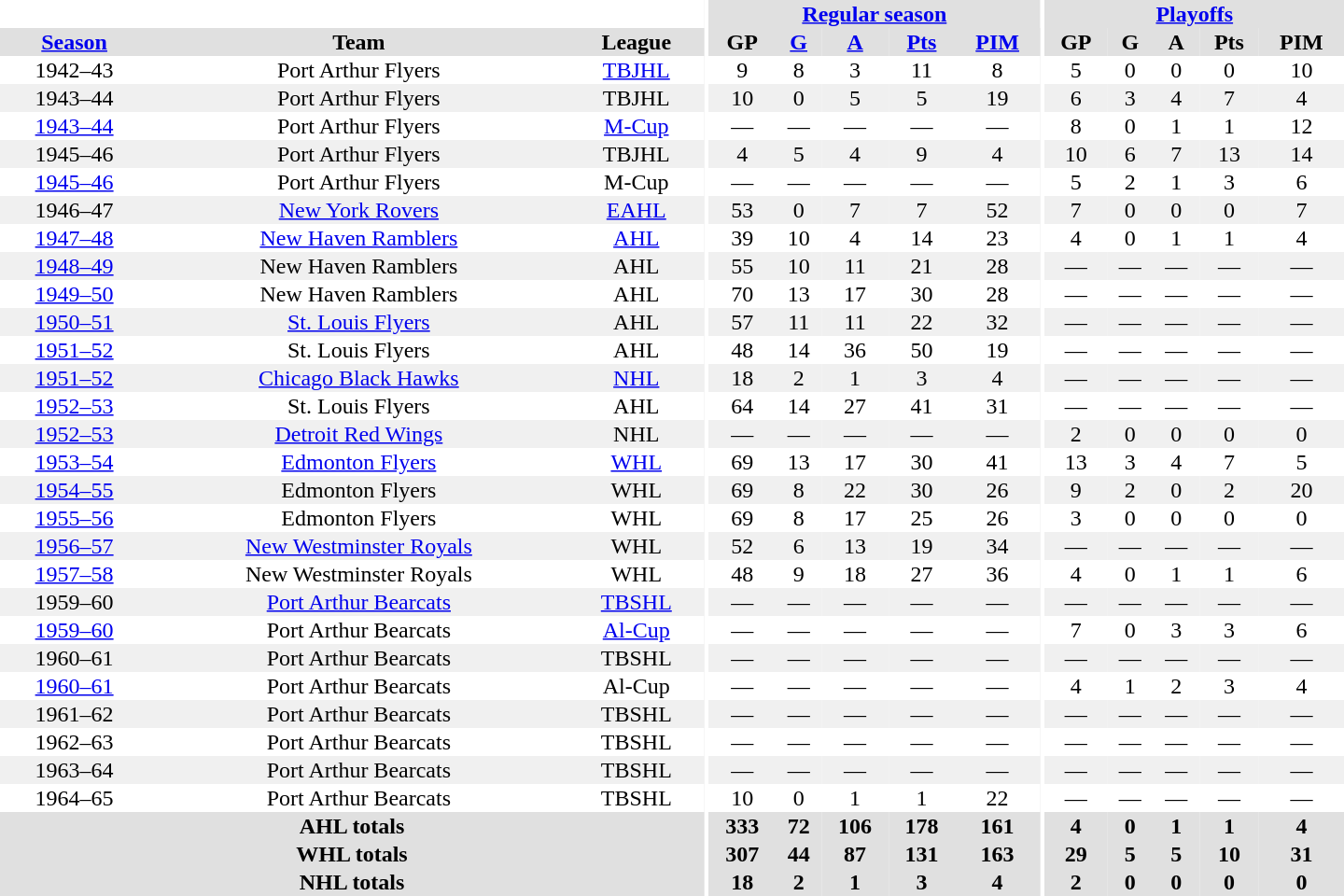<table border="0" cellpadding="1" cellspacing="0" style="text-align:center; width:60em">
<tr bgcolor="#e0e0e0">
<th colspan="3" bgcolor="#ffffff"></th>
<th rowspan="100" bgcolor="#ffffff"></th>
<th colspan="5"><a href='#'>Regular season</a></th>
<th rowspan="100" bgcolor="#ffffff"></th>
<th colspan="5"><a href='#'>Playoffs</a></th>
</tr>
<tr bgcolor="#e0e0e0">
<th><a href='#'>Season</a></th>
<th>Team</th>
<th>League</th>
<th>GP</th>
<th><a href='#'>G</a></th>
<th><a href='#'>A</a></th>
<th><a href='#'>Pts</a></th>
<th><a href='#'>PIM</a></th>
<th>GP</th>
<th>G</th>
<th>A</th>
<th>Pts</th>
<th>PIM</th>
</tr>
<tr>
<td>1942–43</td>
<td>Port Arthur Flyers</td>
<td><a href='#'>TBJHL</a></td>
<td>9</td>
<td>8</td>
<td>3</td>
<td>11</td>
<td>8</td>
<td>5</td>
<td>0</td>
<td>0</td>
<td>0</td>
<td>10</td>
</tr>
<tr bgcolor="#f0f0f0">
<td>1943–44</td>
<td>Port Arthur Flyers</td>
<td>TBJHL</td>
<td>10</td>
<td>0</td>
<td>5</td>
<td>5</td>
<td>19</td>
<td>6</td>
<td>3</td>
<td>4</td>
<td>7</td>
<td>4</td>
</tr>
<tr>
<td><a href='#'>1943–44</a></td>
<td>Port Arthur Flyers</td>
<td><a href='#'>M-Cup</a></td>
<td>—</td>
<td>—</td>
<td>—</td>
<td>—</td>
<td>—</td>
<td>8</td>
<td>0</td>
<td>1</td>
<td>1</td>
<td>12</td>
</tr>
<tr bgcolor="#f0f0f0">
<td>1945–46</td>
<td>Port Arthur Flyers</td>
<td>TBJHL</td>
<td>4</td>
<td>5</td>
<td>4</td>
<td>9</td>
<td>4</td>
<td>10</td>
<td>6</td>
<td>7</td>
<td>13</td>
<td>14</td>
</tr>
<tr>
<td><a href='#'>1945–46</a></td>
<td>Port Arthur Flyers</td>
<td>M-Cup</td>
<td>—</td>
<td>—</td>
<td>—</td>
<td>—</td>
<td>—</td>
<td>5</td>
<td>2</td>
<td>1</td>
<td>3</td>
<td>6</td>
</tr>
<tr bgcolor="#f0f0f0">
<td>1946–47</td>
<td><a href='#'>New York Rovers</a></td>
<td><a href='#'>EAHL</a></td>
<td>53</td>
<td>0</td>
<td>7</td>
<td>7</td>
<td>52</td>
<td>7</td>
<td>0</td>
<td>0</td>
<td>0</td>
<td>7</td>
</tr>
<tr>
<td><a href='#'>1947–48</a></td>
<td><a href='#'>New Haven Ramblers</a></td>
<td><a href='#'>AHL</a></td>
<td>39</td>
<td>10</td>
<td>4</td>
<td>14</td>
<td>23</td>
<td>4</td>
<td>0</td>
<td>1</td>
<td>1</td>
<td>4</td>
</tr>
<tr bgcolor="#f0f0f0">
<td><a href='#'>1948–49</a></td>
<td>New Haven Ramblers</td>
<td>AHL</td>
<td>55</td>
<td>10</td>
<td>11</td>
<td>21</td>
<td>28</td>
<td>—</td>
<td>—</td>
<td>—</td>
<td>—</td>
<td>—</td>
</tr>
<tr>
<td><a href='#'>1949–50</a></td>
<td>New Haven Ramblers</td>
<td>AHL</td>
<td>70</td>
<td>13</td>
<td>17</td>
<td>30</td>
<td>28</td>
<td>—</td>
<td>—</td>
<td>—</td>
<td>—</td>
<td>—</td>
</tr>
<tr bgcolor="#f0f0f0">
<td><a href='#'>1950–51</a></td>
<td><a href='#'>St. Louis Flyers</a></td>
<td>AHL</td>
<td>57</td>
<td>11</td>
<td>11</td>
<td>22</td>
<td>32</td>
<td>—</td>
<td>—</td>
<td>—</td>
<td>—</td>
<td>—</td>
</tr>
<tr>
<td><a href='#'>1951–52</a></td>
<td>St. Louis Flyers</td>
<td>AHL</td>
<td>48</td>
<td>14</td>
<td>36</td>
<td>50</td>
<td>19</td>
<td>—</td>
<td>—</td>
<td>—</td>
<td>—</td>
<td>—</td>
</tr>
<tr bgcolor="#f0f0f0">
<td><a href='#'>1951–52</a></td>
<td><a href='#'>Chicago Black Hawks</a></td>
<td><a href='#'>NHL</a></td>
<td>18</td>
<td>2</td>
<td>1</td>
<td>3</td>
<td>4</td>
<td>—</td>
<td>—</td>
<td>—</td>
<td>—</td>
<td>—</td>
</tr>
<tr>
<td><a href='#'>1952–53</a></td>
<td>St. Louis Flyers</td>
<td>AHL</td>
<td>64</td>
<td>14</td>
<td>27</td>
<td>41</td>
<td>31</td>
<td>—</td>
<td>—</td>
<td>—</td>
<td>—</td>
<td>—</td>
</tr>
<tr bgcolor="#f0f0f0">
<td><a href='#'>1952–53</a></td>
<td><a href='#'>Detroit Red Wings</a></td>
<td>NHL</td>
<td>—</td>
<td>—</td>
<td>—</td>
<td>—</td>
<td>—</td>
<td>2</td>
<td>0</td>
<td>0</td>
<td>0</td>
<td>0</td>
</tr>
<tr>
<td><a href='#'>1953–54</a></td>
<td><a href='#'>Edmonton Flyers</a></td>
<td><a href='#'>WHL</a></td>
<td>69</td>
<td>13</td>
<td>17</td>
<td>30</td>
<td>41</td>
<td>13</td>
<td>3</td>
<td>4</td>
<td>7</td>
<td>5</td>
</tr>
<tr bgcolor="#f0f0f0">
<td><a href='#'>1954–55</a></td>
<td>Edmonton Flyers</td>
<td>WHL</td>
<td>69</td>
<td>8</td>
<td>22</td>
<td>30</td>
<td>26</td>
<td>9</td>
<td>2</td>
<td>0</td>
<td>2</td>
<td>20</td>
</tr>
<tr>
<td><a href='#'>1955–56</a></td>
<td>Edmonton Flyers</td>
<td>WHL</td>
<td>69</td>
<td>8</td>
<td>17</td>
<td>25</td>
<td>26</td>
<td>3</td>
<td>0</td>
<td>0</td>
<td>0</td>
<td>0</td>
</tr>
<tr bgcolor="#f0f0f0">
<td><a href='#'>1956–57</a></td>
<td><a href='#'>New Westminster Royals</a></td>
<td>WHL</td>
<td>52</td>
<td>6</td>
<td>13</td>
<td>19</td>
<td>34</td>
<td>—</td>
<td>—</td>
<td>—</td>
<td>—</td>
<td>—</td>
</tr>
<tr>
<td><a href='#'>1957–58</a></td>
<td>New Westminster Royals</td>
<td>WHL</td>
<td>48</td>
<td>9</td>
<td>18</td>
<td>27</td>
<td>36</td>
<td>4</td>
<td>0</td>
<td>1</td>
<td>1</td>
<td>6</td>
</tr>
<tr bgcolor="#f0f0f0">
<td>1959–60</td>
<td><a href='#'>Port Arthur Bearcats</a></td>
<td><a href='#'>TBSHL</a></td>
<td>—</td>
<td>—</td>
<td>—</td>
<td>—</td>
<td>—</td>
<td>—</td>
<td>—</td>
<td>—</td>
<td>—</td>
<td>—</td>
</tr>
<tr>
<td><a href='#'>1959–60</a></td>
<td>Port Arthur Bearcats</td>
<td><a href='#'>Al-Cup</a></td>
<td>—</td>
<td>—</td>
<td>—</td>
<td>—</td>
<td>—</td>
<td>7</td>
<td>0</td>
<td>3</td>
<td>3</td>
<td>6</td>
</tr>
<tr bgcolor="#f0f0f0">
<td>1960–61</td>
<td>Port Arthur Bearcats</td>
<td>TBSHL</td>
<td>—</td>
<td>—</td>
<td>—</td>
<td>—</td>
<td>—</td>
<td>—</td>
<td>—</td>
<td>—</td>
<td>—</td>
<td>—</td>
</tr>
<tr>
<td><a href='#'>1960–61</a></td>
<td>Port Arthur Bearcats</td>
<td>Al-Cup</td>
<td>—</td>
<td>—</td>
<td>—</td>
<td>—</td>
<td>—</td>
<td>4</td>
<td>1</td>
<td>2</td>
<td>3</td>
<td>4</td>
</tr>
<tr bgcolor="#f0f0f0">
<td>1961–62</td>
<td>Port Arthur Bearcats</td>
<td>TBSHL</td>
<td>—</td>
<td>—</td>
<td>—</td>
<td>—</td>
<td>—</td>
<td>—</td>
<td>—</td>
<td>—</td>
<td>—</td>
<td>—</td>
</tr>
<tr>
<td>1962–63</td>
<td>Port Arthur Bearcats</td>
<td>TBSHL</td>
<td>—</td>
<td>—</td>
<td>—</td>
<td>—</td>
<td>—</td>
<td>—</td>
<td>—</td>
<td>—</td>
<td>—</td>
<td>—</td>
</tr>
<tr bgcolor="#f0f0f0">
<td>1963–64</td>
<td>Port Arthur Bearcats</td>
<td>TBSHL</td>
<td>—</td>
<td>—</td>
<td>—</td>
<td>—</td>
<td>—</td>
<td>—</td>
<td>—</td>
<td>—</td>
<td>—</td>
<td>—</td>
</tr>
<tr>
<td>1964–65</td>
<td>Port Arthur Bearcats</td>
<td>TBSHL</td>
<td>10</td>
<td>0</td>
<td>1</td>
<td>1</td>
<td>22</td>
<td>—</td>
<td>—</td>
<td>—</td>
<td>—</td>
<td>—</td>
</tr>
<tr bgcolor="#e0e0e0">
<th colspan="3">AHL totals</th>
<th>333</th>
<th>72</th>
<th>106</th>
<th>178</th>
<th>161</th>
<th>4</th>
<th>0</th>
<th>1</th>
<th>1</th>
<th>4</th>
</tr>
<tr bgcolor="#e0e0e0">
<th colspan="3">WHL totals</th>
<th>307</th>
<th>44</th>
<th>87</th>
<th>131</th>
<th>163</th>
<th>29</th>
<th>5</th>
<th>5</th>
<th>10</th>
<th>31</th>
</tr>
<tr bgcolor="#e0e0e0">
<th colspan="3">NHL totals</th>
<th>18</th>
<th>2</th>
<th>1</th>
<th>3</th>
<th>4</th>
<th>2</th>
<th>0</th>
<th>0</th>
<th>0</th>
<th>0</th>
</tr>
</table>
